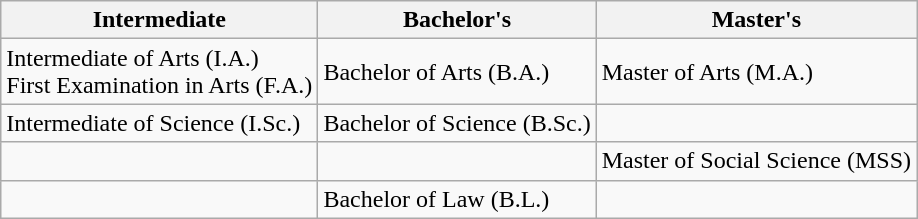<table class="wikitable">
<tr>
<th>Intermediate</th>
<th>Bachelor's</th>
<th>Master's</th>
</tr>
<tr>
<td>Intermediate of Arts (I.A.)<br>First Examination in Arts (F.A.)</td>
<td>Bachelor of Arts (B.A.)</td>
<td>Master of Arts (M.A.)</td>
</tr>
<tr>
<td>Intermediate of Science (I.Sc.)</td>
<td>Bachelor of Science (B.Sc.)</td>
<td></td>
</tr>
<tr>
<td></td>
<td></td>
<td>Master of Social Science (MSS)</td>
</tr>
<tr>
<td></td>
<td>Bachelor of Law (B.L.)</td>
<td></td>
</tr>
</table>
